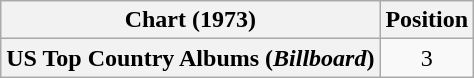<table class="wikitable plainrowheaders" style="text-align:center">
<tr>
<th scope="col">Chart (1973)</th>
<th scope="col">Position</th>
</tr>
<tr>
<th scope="row">US Top Country Albums (<em>Billboard</em>)</th>
<td>3</td>
</tr>
</table>
